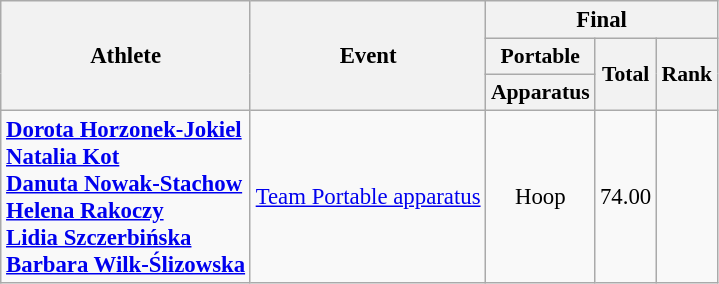<table class="wikitable" style="font-size:95%">
<tr>
<th rowspan="3">Athlete</th>
<th rowspan="3">Event</th>
<th colspan =3>Final</th>
</tr>
<tr style="font-size:95%">
<th rowspan=1>Portable</th>
<th rowspan=2>Total</th>
<th rowspan=2>Rank</th>
</tr>
<tr style="font-size:95%">
<th>Apparatus</th>
</tr>
<tr align=center>
<td align=left><strong><a href='#'>Dorota Horzonek-Jokiel</a><br><a href='#'>Natalia Kot</a><br><a href='#'>Danuta Nowak-Stachow</a><br><a href='#'>Helena Rakoczy</a><br><a href='#'>Lidia Szczerbińska</a><br><a href='#'>Barbara Wilk-Ślizowska</a></strong></td>
<td align=left><a href='#'>Team Portable apparatus</a></td>
<td>Hoop</td>
<td>74.00</td>
<td></td>
</tr>
</table>
